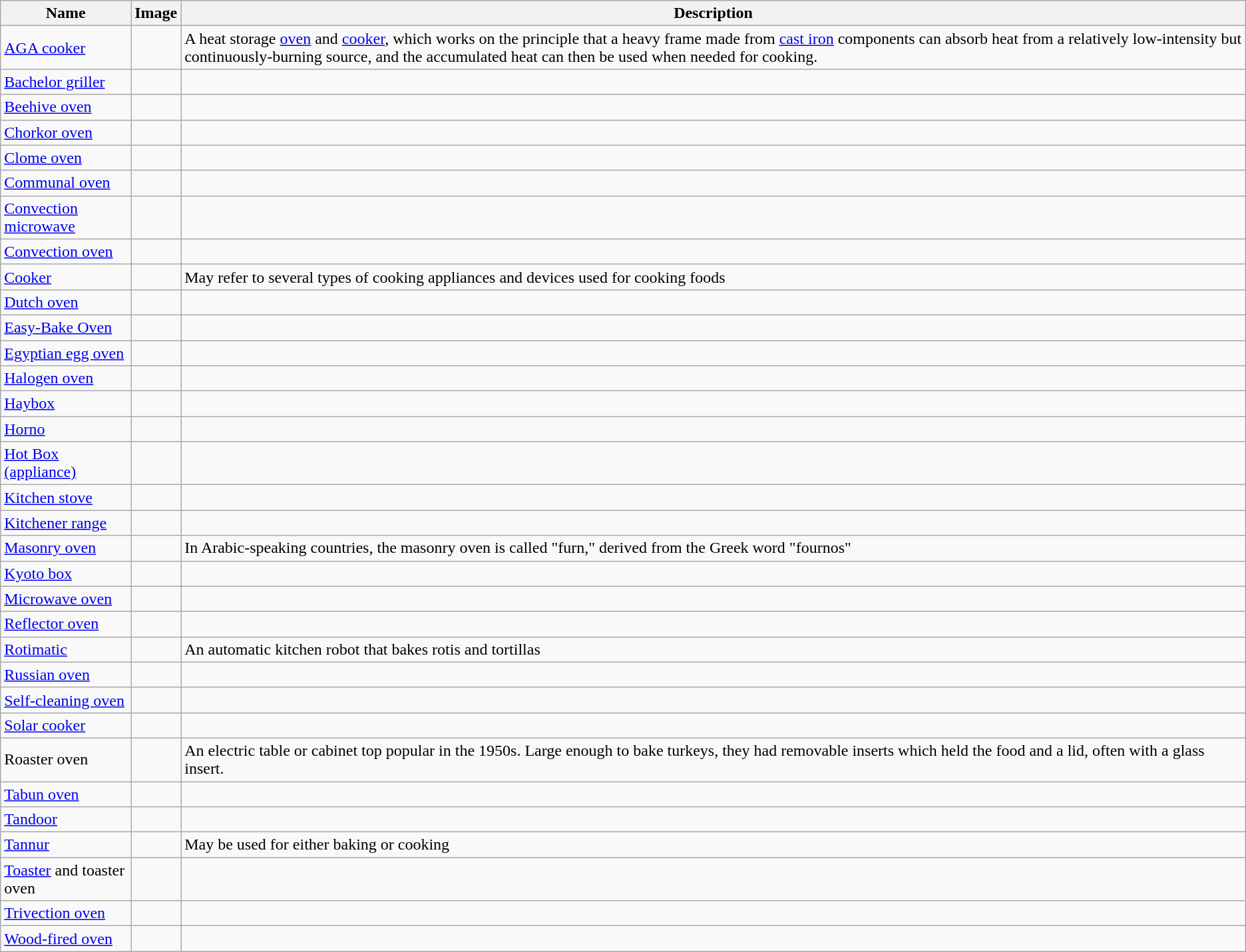<table class="wikitable sortable">
<tr>
<th>Name</th>
<th class="unsortable">Image</th>
<th>Description</th>
</tr>
<tr>
<td><a href='#'>AGA cooker</a></td>
<td></td>
<td>A heat storage <a href='#'>oven</a> and <a href='#'>cooker</a>, which works on the principle that a heavy frame made from <a href='#'>cast iron</a> components can absorb heat from a relatively low-intensity but continuously-burning source, and the accumulated heat can then be used when needed for cooking.</td>
</tr>
<tr>
<td><a href='#'>Bachelor griller</a></td>
<td></td>
<td></td>
</tr>
<tr>
<td><a href='#'>Beehive oven</a></td>
<td></td>
<td></td>
</tr>
<tr>
<td><a href='#'>Chorkor oven</a></td>
<td></td>
<td></td>
</tr>
<tr>
<td><a href='#'>Clome oven</a></td>
<td></td>
<td></td>
</tr>
<tr>
<td><a href='#'>Communal oven</a></td>
<td></td>
<td></td>
</tr>
<tr>
<td><a href='#'>Convection microwave</a></td>
<td></td>
<td></td>
</tr>
<tr>
<td><a href='#'>Convection oven</a></td>
<td></td>
<td></td>
</tr>
<tr>
<td><a href='#'>Cooker</a></td>
<td></td>
<td>May refer to several types of cooking appliances and devices used for cooking foods</td>
</tr>
<tr>
<td><a href='#'>Dutch oven</a></td>
<td></td>
<td></td>
</tr>
<tr>
<td><a href='#'>Easy-Bake Oven</a></td>
<td></td>
<td></td>
</tr>
<tr>
<td><a href='#'>Egyptian egg oven</a></td>
<td></td>
<td></td>
</tr>
<tr>
<td><a href='#'>Halogen oven</a></td>
<td></td>
<td></td>
</tr>
<tr>
<td><a href='#'>Haybox</a></td>
<td></td>
<td></td>
</tr>
<tr>
<td><a href='#'>Horno</a></td>
<td></td>
<td></td>
</tr>
<tr>
<td><a href='#'>Hot Box (appliance)</a></td>
<td></td>
<td></td>
</tr>
<tr>
<td><a href='#'>Kitchen stove</a></td>
<td></td>
<td></td>
</tr>
<tr>
<td><a href='#'>Kitchener range</a></td>
<td></td>
<td></td>
</tr>
<tr>
<td><a href='#'>Masonry oven</a></td>
<td></td>
<td>In Arabic-speaking countries, the masonry oven is called "furn," derived from the Greek word "fournos"</td>
</tr>
<tr>
<td><a href='#'>Kyoto box</a></td>
<td></td>
<td></td>
</tr>
<tr>
<td><a href='#'>Microwave oven</a></td>
<td></td>
<td></td>
</tr>
<tr>
<td><a href='#'>Reflector oven</a></td>
<td></td>
<td></td>
</tr>
<tr>
<td><a href='#'>Rotimatic</a></td>
<td></td>
<td>An automatic kitchen robot that bakes rotis and tortillas</td>
</tr>
<tr>
<td><a href='#'>Russian oven</a></td>
<td></td>
<td></td>
</tr>
<tr>
<td><a href='#'>Self-cleaning oven</a></td>
<td></td>
<td></td>
</tr>
<tr>
<td><a href='#'>Solar cooker</a></td>
<td></td>
<td></td>
</tr>
<tr>
<td>Roaster oven</td>
<td></td>
<td>An electric table or cabinet top popular in the 1950s.  Large enough to bake turkeys, they had removable inserts which held the food and a lid, often with a glass insert.</td>
</tr>
<tr>
<td><a href='#'>Tabun oven</a></td>
<td></td>
<td></td>
</tr>
<tr>
<td><a href='#'>Tandoor</a></td>
<td></td>
<td></td>
</tr>
<tr>
<td><a href='#'>Tannur</a></td>
<td></td>
<td>May be used for either baking or cooking</td>
</tr>
<tr>
<td><a href='#'>Toaster</a> and toaster oven</td>
<td></td>
<td></td>
</tr>
<tr>
<td><a href='#'>Trivection oven</a></td>
<td></td>
<td></td>
</tr>
<tr>
<td><a href='#'>Wood-fired oven</a></td>
<td></td>
<td></td>
</tr>
</table>
